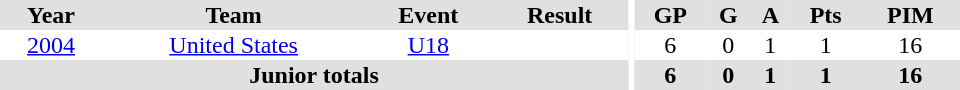<table border="0" cellpadding="1" cellspacing="0" ID="Table3" style="text-align:center; width:40em">
<tr ALIGN="center" bgcolor="#e0e0e0">
<th>Year</th>
<th>Team</th>
<th>Event</th>
<th>Result</th>
<th rowspan="99" bgcolor="#ffffff"></th>
<th>GP</th>
<th>G</th>
<th>A</th>
<th>Pts</th>
<th>PIM</th>
</tr>
<tr ALIGN="center">
<td><a href='#'>2004</a></td>
<td><a href='#'>United States</a></td>
<td><a href='#'>U18</a></td>
<td></td>
<td>6</td>
<td>0</td>
<td>1</td>
<td>1</td>
<td>16</td>
</tr>
<tr bgcolor="#e0e0e0">
<th colspan="4">Junior totals</th>
<th>6</th>
<th>0</th>
<th>1</th>
<th>1</th>
<th>16</th>
</tr>
</table>
